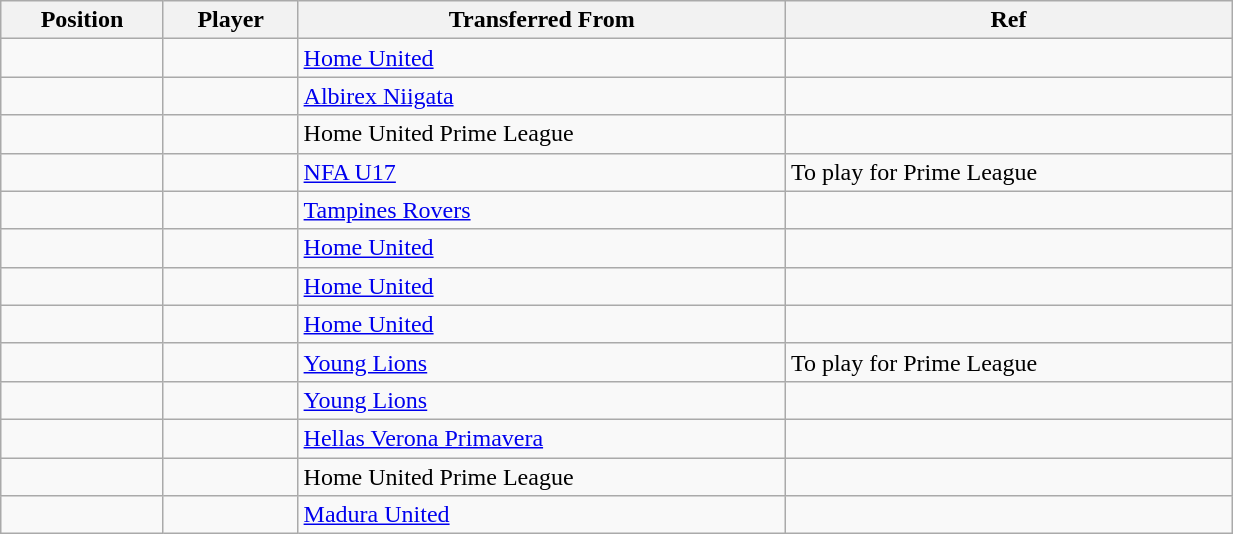<table class="wikitable sortable" style="width:65%; text-align:center; text-align:left;">
<tr>
<th><strong>Position</strong></th>
<th><strong>Player</strong></th>
<th><strong>Transferred From</strong></th>
<th><strong>Ref</strong></th>
</tr>
<tr>
<td></td>
<td></td>
<td> <a href='#'>Home United</a></td>
<td></td>
</tr>
<tr>
<td></td>
<td></td>
<td> <a href='#'>Albirex Niigata</a></td>
<td></td>
</tr>
<tr>
<td></td>
<td></td>
<td> Home United Prime League</td>
<td></td>
</tr>
<tr>
<td></td>
<td></td>
<td><a href='#'>NFA U17</a></td>
<td>To play for Prime League</td>
</tr>
<tr>
<td></td>
<td></td>
<td> <a href='#'>Tampines Rovers</a></td>
<td></td>
</tr>
<tr>
<td></td>
<td></td>
<td> <a href='#'>Home United</a></td>
<td></td>
</tr>
<tr>
<td></td>
<td></td>
<td> <a href='#'>Home United</a></td>
<td></td>
</tr>
<tr>
<td></td>
<td></td>
<td><a href='#'>Home United</a></td>
<td></td>
</tr>
<tr>
<td></td>
<td></td>
<td> <a href='#'>Young Lions</a></td>
<td>To play for Prime League</td>
</tr>
<tr>
<td></td>
<td></td>
<td> <a href='#'>Young Lions</a></td>
<td></td>
</tr>
<tr>
<td></td>
<td></td>
<td> <a href='#'>Hellas Verona Primavera</a></td>
<td></td>
</tr>
<tr>
<td></td>
<td></td>
<td> Home United Prime League</td>
<td></td>
</tr>
<tr>
<td></td>
<td></td>
<td> <a href='#'>Madura United</a></td>
<td></td>
</tr>
</table>
